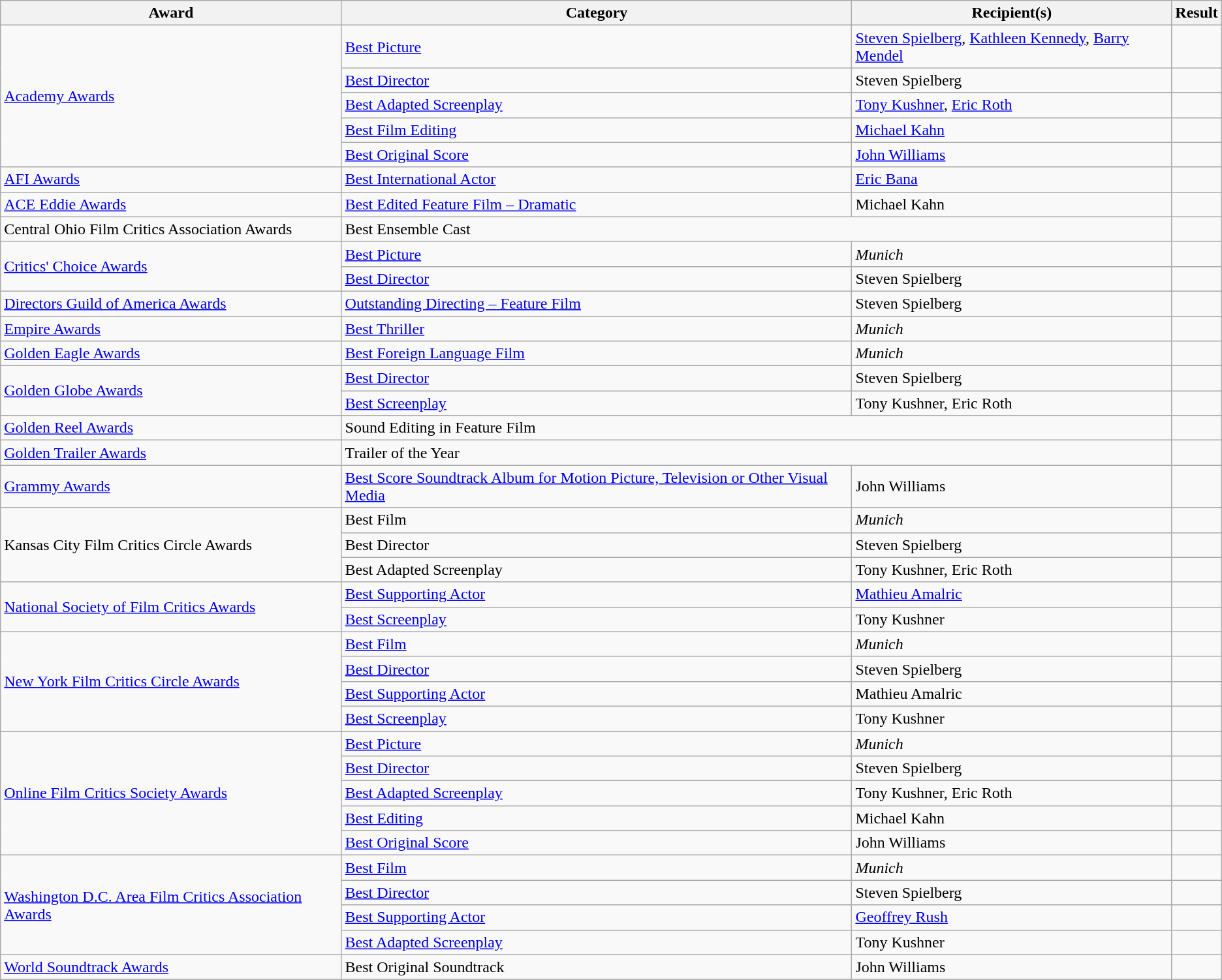<table class="wikitable sortable plainrowheaders">
<tr>
<th>Award</th>
<th>Category</th>
<th>Recipient(s)</th>
<th>Result</th>
</tr>
<tr>
<td rowspan=5><a href='#'>Academy Awards</a></td>
<td><a href='#'>Best Picture</a></td>
<td><a href='#'>Steven Spielberg</a>, <a href='#'>Kathleen Kennedy</a>, <a href='#'>Barry Mendel</a></td>
<td></td>
</tr>
<tr>
<td><a href='#'>Best Director</a></td>
<td>Steven Spielberg</td>
<td></td>
</tr>
<tr>
<td><a href='#'>Best Adapted Screenplay</a></td>
<td><a href='#'>Tony Kushner</a>, <a href='#'>Eric Roth</a></td>
<td></td>
</tr>
<tr>
<td><a href='#'>Best Film Editing</a></td>
<td><a href='#'>Michael Kahn</a></td>
<td></td>
</tr>
<tr>
<td><a href='#'>Best Original Score</a></td>
<td><a href='#'>John Williams</a></td>
<td></td>
</tr>
<tr>
<td><a href='#'>AFI Awards</a></td>
<td><a href='#'>Best International Actor</a></td>
<td><a href='#'>Eric Bana</a></td>
<td></td>
</tr>
<tr>
<td><a href='#'>ACE Eddie Awards</a></td>
<td><a href='#'>Best Edited Feature Film – Dramatic</a></td>
<td>Michael Kahn</td>
<td></td>
</tr>
<tr>
<td>Central Ohio Film Critics Association Awards</td>
<td colspan=2>Best Ensemble Cast</td>
<td></td>
</tr>
<tr>
<td rowspan=2><a href='#'>Critics' Choice Awards</a></td>
<td><a href='#'>Best Picture</a></td>
<td><em>Munich</em></td>
<td></td>
</tr>
<tr>
<td><a href='#'>Best Director</a></td>
<td>Steven Spielberg</td>
<td></td>
</tr>
<tr>
<td><a href='#'>Directors Guild of America Awards</a></td>
<td><a href='#'>Outstanding Directing – Feature Film</a></td>
<td>Steven Spielberg</td>
<td></td>
</tr>
<tr>
<td><a href='#'>Empire Awards</a></td>
<td><a href='#'>Best Thriller</a></td>
<td><em>Munich</em></td>
<td></td>
</tr>
<tr>
<td><a href='#'>Golden Eagle Awards</a></td>
<td><a href='#'>Best Foreign Language Film</a></td>
<td><em>Munich</em></td>
<td></td>
</tr>
<tr>
<td rowspan=2><a href='#'>Golden Globe Awards</a></td>
<td><a href='#'>Best Director</a></td>
<td>Steven Spielberg</td>
<td></td>
</tr>
<tr>
<td><a href='#'>Best Screenplay</a></td>
<td>Tony Kushner, Eric Roth</td>
<td></td>
</tr>
<tr>
<td><a href='#'>Golden Reel Awards</a></td>
<td colspan=2>Sound Editing in Feature Film</td>
<td></td>
</tr>
<tr>
<td><a href='#'>Golden Trailer Awards</a></td>
<td colspan=2>Trailer of the Year</td>
<td></td>
</tr>
<tr>
<td><a href='#'>Grammy Awards</a></td>
<td><a href='#'>Best Score Soundtrack Album for Motion Picture, Television or Other Visual Media</a></td>
<td>John Williams</td>
<td></td>
</tr>
<tr>
<td rowspan=3>Kansas City Film Critics Circle Awards</td>
<td>Best Film</td>
<td><em>Munich</em></td>
<td></td>
</tr>
<tr>
<td>Best Director</td>
<td>Steven Spielberg</td>
<td></td>
</tr>
<tr>
<td>Best Adapted Screenplay</td>
<td>Tony Kushner, Eric Roth</td>
<td></td>
</tr>
<tr>
<td rowspan=2><a href='#'>National Society of Film Critics Awards</a></td>
<td><a href='#'>Best Supporting Actor</a></td>
<td><a href='#'>Mathieu Amalric</a></td>
<td></td>
</tr>
<tr>
<td><a href='#'>Best Screenplay</a></td>
<td>Tony Kushner</td>
<td></td>
</tr>
<tr>
<td rowspan=4><a href='#'>New York Film Critics Circle Awards</a></td>
<td><a href='#'>Best Film</a></td>
<td><em>Munich</em></td>
<td></td>
</tr>
<tr>
<td><a href='#'>Best Director</a></td>
<td>Steven Spielberg</td>
<td></td>
</tr>
<tr>
<td><a href='#'>Best Supporting Actor</a></td>
<td>Mathieu Amalric</td>
<td></td>
</tr>
<tr>
<td><a href='#'>Best Screenplay</a></td>
<td>Tony Kushner</td>
<td></td>
</tr>
<tr>
<td rowspan=5><a href='#'>Online Film Critics Society Awards</a></td>
<td><a href='#'>Best Picture</a></td>
<td><em>Munich</em></td>
<td></td>
</tr>
<tr>
<td><a href='#'>Best Director</a></td>
<td>Steven Spielberg</td>
<td></td>
</tr>
<tr>
<td><a href='#'>Best Adapted Screenplay</a></td>
<td>Tony Kushner, Eric Roth</td>
<td></td>
</tr>
<tr>
<td><a href='#'>Best Editing</a></td>
<td>Michael Kahn</td>
<td></td>
</tr>
<tr>
<td><a href='#'>Best Original Score</a></td>
<td>John Williams</td>
<td></td>
</tr>
<tr>
<td rowspan=4><a href='#'>Washington D.C. Area Film Critics Association Awards</a></td>
<td><a href='#'>Best Film</a></td>
<td><em>Munich</em></td>
<td></td>
</tr>
<tr>
<td><a href='#'>Best Director</a></td>
<td>Steven Spielberg</td>
<td></td>
</tr>
<tr>
<td><a href='#'>Best Supporting Actor</a></td>
<td><a href='#'>Geoffrey Rush</a></td>
<td></td>
</tr>
<tr>
<td><a href='#'>Best Adapted Screenplay</a></td>
<td>Tony Kushner</td>
<td></td>
</tr>
<tr>
<td><a href='#'>World Soundtrack Awards</a></td>
<td>Best Original Soundtrack</td>
<td>John Williams</td>
<td></td>
</tr>
<tr>
</tr>
</table>
